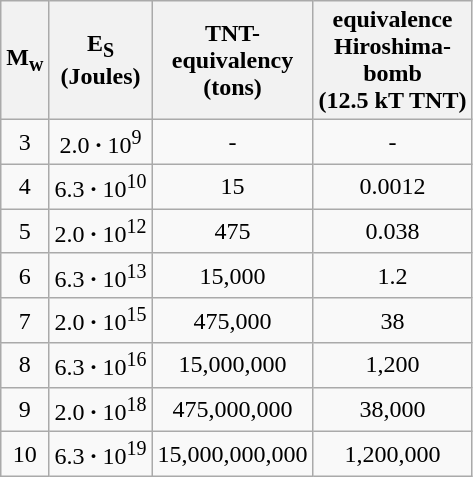<table class="wikitable float-right" style="text-align:center;">
<tr>
<th>M<sub>w</sub></th>
<th>E<sub>S</sub><br>(Joules)</th>
<th>TNT-<br>equivalency<br>(tons)</th>
<th>equivalence<br> Hiroshima-<br>bomb<br>(12.5 kT TNT)</th>
</tr>
<tr>
<td>3</td>
<td>2.0 <strong>·</strong> 10<sup>9</sup></td>
<td>-</td>
<td>-</td>
</tr>
<tr>
<td>4</td>
<td>6.3 <strong>·</strong> 10<sup>10</sup></td>
<td>15</td>
<td>0.0012</td>
</tr>
<tr>
<td>5</td>
<td>2.0 <strong>·</strong> 10<sup>12</sup></td>
<td>475</td>
<td>0.038</td>
</tr>
<tr>
<td>6</td>
<td>6.3 <strong>·</strong> 10<sup>13</sup></td>
<td>15,000</td>
<td>1.2</td>
</tr>
<tr>
<td>7</td>
<td>2.0 <strong>·</strong> 10<sup>15</sup></td>
<td>475,000</td>
<td>38</td>
</tr>
<tr>
<td>8</td>
<td>6.3 <strong>·</strong> 10<sup>16</sup></td>
<td>15,000,000</td>
<td>1,200</td>
</tr>
<tr>
<td>9</td>
<td>2.0 <strong>·</strong> 10<sup>18</sup></td>
<td>475,000,000</td>
<td>38,000</td>
</tr>
<tr>
<td>10</td>
<td>6.3 <strong>·</strong> 10<sup>19</sup></td>
<td>15,000,000,000</td>
<td>1,200,000</td>
</tr>
</table>
